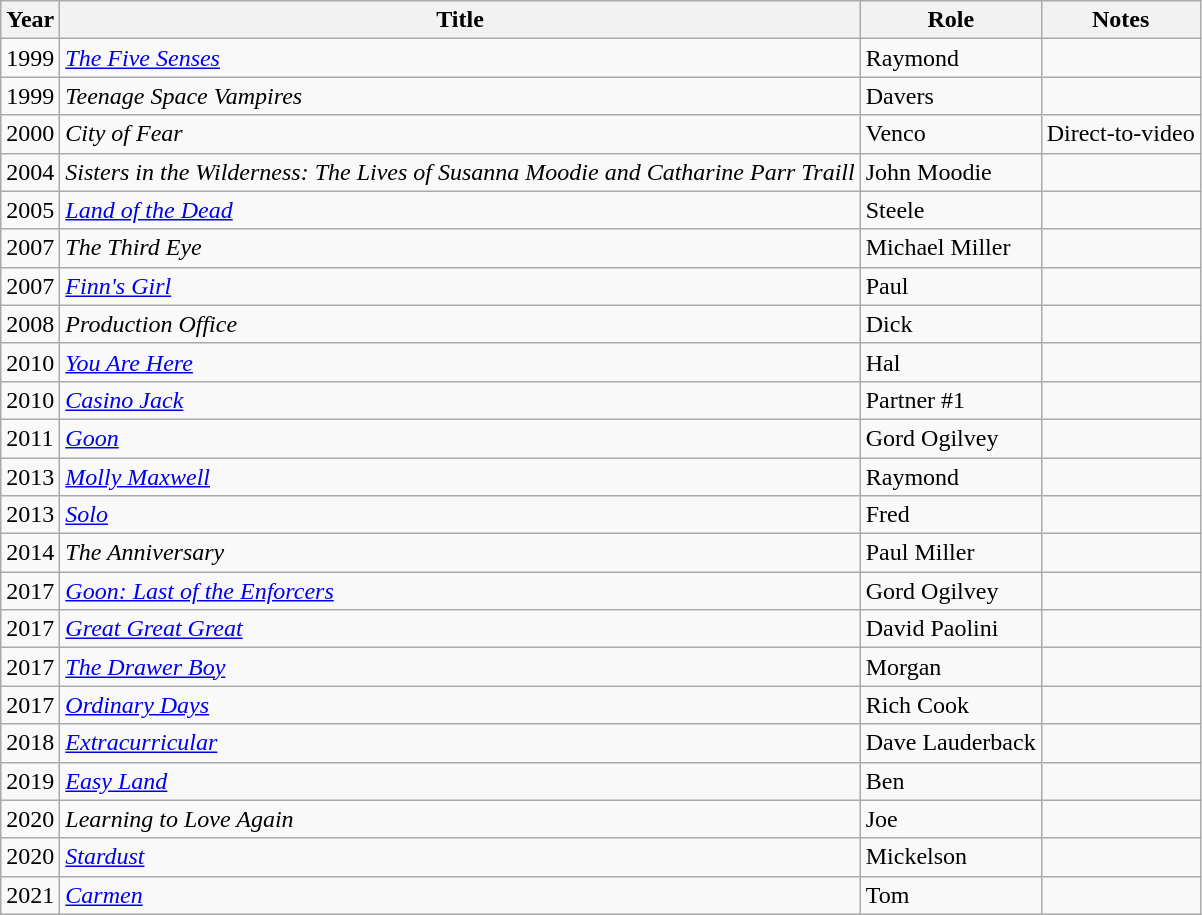<table class="wikitable sortable">
<tr>
<th>Year</th>
<th>Title</th>
<th>Role</th>
<th class="unsortable">Notes</th>
</tr>
<tr>
<td>1999</td>
<td data-sort-value="Five Senses, The"><a href='#'><em>The Five Senses</em></a></td>
<td>Raymond</td>
<td></td>
</tr>
<tr>
<td>1999</td>
<td><em>Teenage Space Vampires</em></td>
<td>Davers</td>
<td></td>
</tr>
<tr>
<td>2000</td>
<td><em>City of Fear</em></td>
<td>Venco</td>
<td>Direct-to-video</td>
</tr>
<tr>
<td>2004</td>
<td><em>Sisters in the Wilderness: The Lives of Susanna Moodie and Catharine Parr Traill</em></td>
<td>John Moodie</td>
<td></td>
</tr>
<tr>
<td>2005</td>
<td><em><a href='#'>Land of the Dead</a></em></td>
<td>Steele</td>
<td></td>
</tr>
<tr>
<td>2007</td>
<td data-sort-value="Third Eye, The"><em>The Third Eye</em></td>
<td>Michael Miller</td>
<td></td>
</tr>
<tr>
<td>2007</td>
<td><em><a href='#'>Finn's Girl</a></em></td>
<td>Paul</td>
<td></td>
</tr>
<tr>
<td>2008</td>
<td><em>Production Office</em></td>
<td>Dick</td>
<td></td>
</tr>
<tr>
<td>2010</td>
<td><a href='#'><em>You Are Here</em></a></td>
<td>Hal</td>
<td></td>
</tr>
<tr>
<td>2010</td>
<td><em><a href='#'>Casino Jack</a></em></td>
<td>Partner #1</td>
<td></td>
</tr>
<tr>
<td>2011</td>
<td><a href='#'><em>Goon</em></a></td>
<td>Gord Ogilvey</td>
<td></td>
</tr>
<tr>
<td>2013</td>
<td><em><a href='#'>Molly Maxwell</a></em></td>
<td>Raymond</td>
<td></td>
</tr>
<tr>
<td>2013</td>
<td><a href='#'><em>Solo</em></a></td>
<td>Fred</td>
<td></td>
</tr>
<tr>
<td>2014</td>
<td data-sort-value="Anniversary, The"><em>The Anniversary</em></td>
<td>Paul Miller</td>
<td></td>
</tr>
<tr>
<td>2017</td>
<td><em><a href='#'>Goon: Last of the Enforcers</a></em></td>
<td>Gord Ogilvey</td>
<td></td>
</tr>
<tr>
<td>2017</td>
<td><em><a href='#'>Great Great Great</a></em></td>
<td>David Paolini</td>
<td></td>
</tr>
<tr>
<td>2017</td>
<td data-sort-value="Drawer Boy, The"><a href='#'><em>The Drawer Boy</em></a></td>
<td>Morgan</td>
<td></td>
</tr>
<tr>
<td>2017</td>
<td><a href='#'><em>Ordinary Days</em></a></td>
<td>Rich Cook</td>
<td></td>
</tr>
<tr>
<td>2018</td>
<td><a href='#'><em>Extracurricular</em></a></td>
<td>Dave Lauderback</td>
<td></td>
</tr>
<tr>
<td>2019</td>
<td><em><a href='#'>Easy Land</a></em></td>
<td>Ben</td>
<td></td>
</tr>
<tr>
<td>2020</td>
<td><em>Learning to Love Again</em></td>
<td>Joe</td>
<td></td>
</tr>
<tr>
<td>2020</td>
<td><a href='#'><em>Stardust</em></a></td>
<td>Mickelson</td>
<td></td>
</tr>
<tr>
<td>2021</td>
<td><a href='#'><em>Carmen</em></a></td>
<td>Tom</td>
<td></td>
</tr>
</table>
